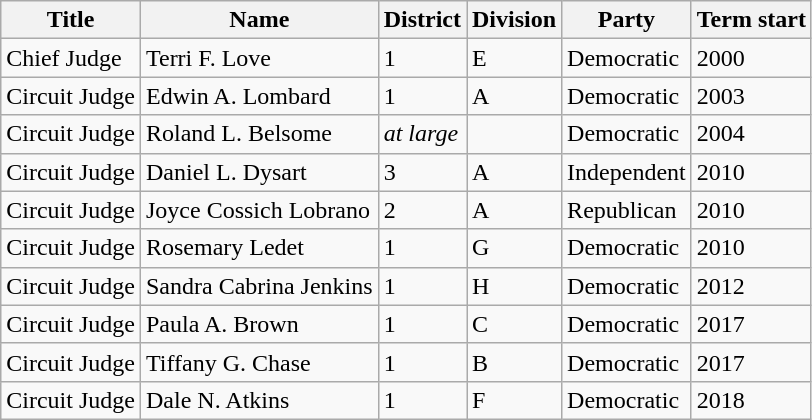<table class = "wikitable">
<tr>
<th>Title</th>
<th>Name</th>
<th>District</th>
<th>Division</th>
<th>Party</th>
<th>Term start</th>
</tr>
<tr>
<td>Chief Judge</td>
<td>Terri F. Love</td>
<td>1</td>
<td>E</td>
<td>Democratic</td>
<td>2000</td>
</tr>
<tr>
<td>Circuit Judge</td>
<td>Edwin A. Lombard</td>
<td>1</td>
<td>A</td>
<td>Democratic</td>
<td>2003</td>
</tr>
<tr>
<td>Circuit Judge</td>
<td>Roland L. Belsome</td>
<td><em>at large</em></td>
<td></td>
<td>Democratic</td>
<td>2004</td>
</tr>
<tr>
<td>Circuit Judge</td>
<td>Daniel L. Dysart</td>
<td>3</td>
<td>A</td>
<td>Independent</td>
<td>2010</td>
</tr>
<tr>
<td>Circuit Judge</td>
<td>Joyce Cossich Lobrano</td>
<td>2</td>
<td>A</td>
<td>Republican</td>
<td>2010</td>
</tr>
<tr>
<td>Circuit Judge</td>
<td>Rosemary Ledet</td>
<td>1</td>
<td>G</td>
<td>Democratic</td>
<td>2010</td>
</tr>
<tr>
<td>Circuit Judge</td>
<td>Sandra Cabrina Jenkins</td>
<td>1</td>
<td>H</td>
<td>Democratic</td>
<td>2012</td>
</tr>
<tr>
<td>Circuit Judge</td>
<td>Paula A. Brown</td>
<td>1</td>
<td>C</td>
<td>Democratic</td>
<td>2017</td>
</tr>
<tr>
<td>Circuit Judge</td>
<td>Tiffany G. Chase</td>
<td>1</td>
<td>B</td>
<td>Democratic</td>
<td>2017</td>
</tr>
<tr>
<td>Circuit Judge</td>
<td>Dale N. Atkins</td>
<td>1</td>
<td>F</td>
<td>Democratic</td>
<td>2018</td>
</tr>
</table>
